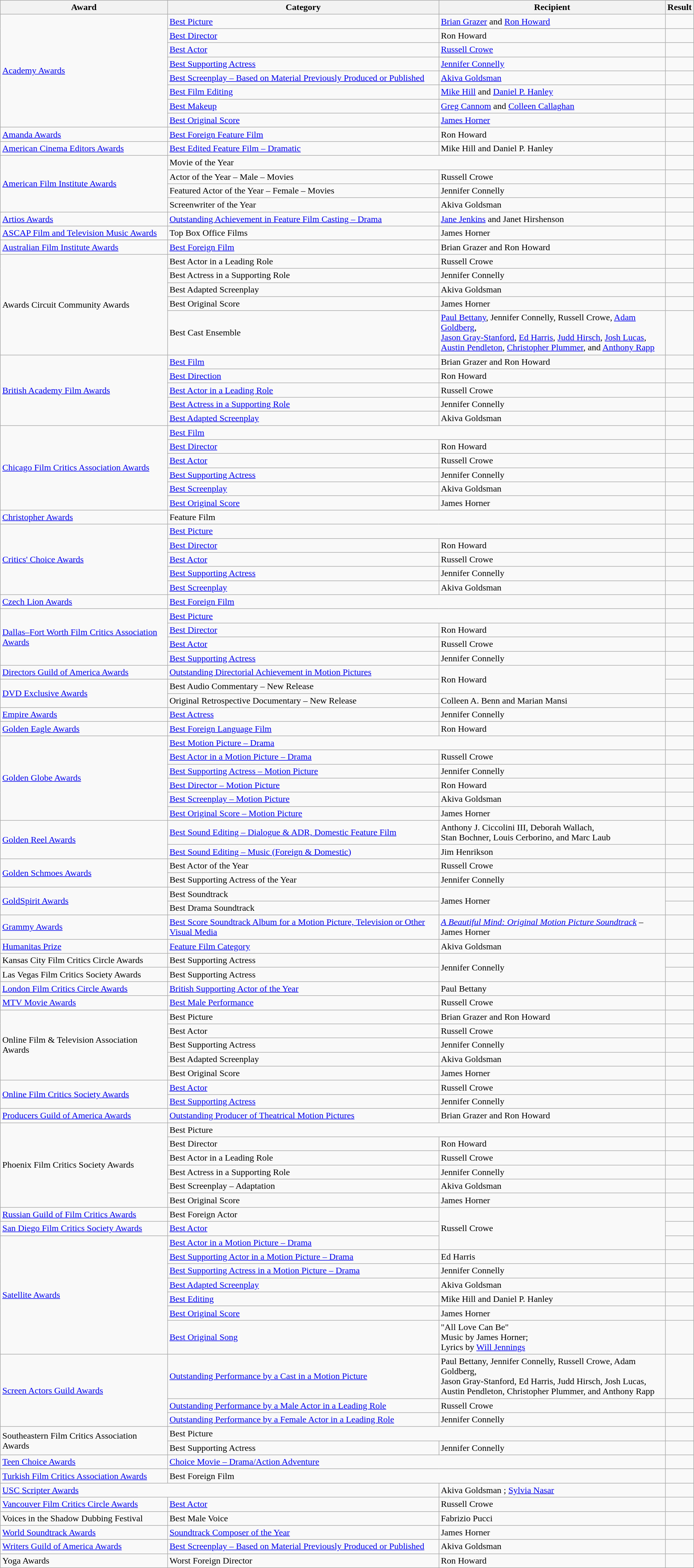<table class="wikitable">
<tr>
<th>Award</th>
<th>Category</th>
<th>Recipient</th>
<th>Result</th>
</tr>
<tr>
<td rowspan="8"><a href='#'>Academy Awards</a></td>
<td><a href='#'>Best Picture</a></td>
<td><a href='#'>Brian Grazer</a> and <a href='#'>Ron Howard</a></td>
<td></td>
</tr>
<tr>
<td><a href='#'>Best Director</a></td>
<td>Ron Howard</td>
<td></td>
</tr>
<tr>
<td><a href='#'>Best Actor</a></td>
<td><a href='#'>Russell Crowe</a></td>
<td></td>
</tr>
<tr>
<td><a href='#'>Best Supporting Actress</a></td>
<td><a href='#'>Jennifer Connelly</a></td>
<td></td>
</tr>
<tr>
<td><a href='#'>Best Screenplay – Based on Material Previously Produced or Published</a></td>
<td><a href='#'>Akiva Goldsman</a></td>
<td></td>
</tr>
<tr>
<td><a href='#'>Best Film Editing</a></td>
<td><a href='#'>Mike Hill</a> and <a href='#'>Daniel P. Hanley</a></td>
<td></td>
</tr>
<tr>
<td><a href='#'>Best Makeup</a></td>
<td><a href='#'>Greg Cannom</a> and <a href='#'>Colleen Callaghan</a></td>
<td></td>
</tr>
<tr>
<td><a href='#'>Best Original Score</a></td>
<td><a href='#'>James Horner</a></td>
<td></td>
</tr>
<tr>
<td><a href='#'>Amanda Awards</a></td>
<td><a href='#'>Best Foreign Feature Film</a></td>
<td>Ron Howard</td>
<td></td>
</tr>
<tr>
<td><a href='#'>American Cinema Editors Awards</a></td>
<td><a href='#'>Best Edited Feature Film – Dramatic</a></td>
<td>Mike Hill and Daniel P. Hanley</td>
<td></td>
</tr>
<tr>
<td rowspan="4"><a href='#'>American Film Institute Awards</a></td>
<td colspan="2">Movie of the Year</td>
<td></td>
</tr>
<tr>
<td>Actor of the Year – Male – Movies</td>
<td>Russell Crowe</td>
<td></td>
</tr>
<tr>
<td>Featured Actor of the Year – Female – Movies</td>
<td>Jennifer Connelly</td>
<td></td>
</tr>
<tr>
<td>Screenwriter of the Year</td>
<td>Akiva Goldsman</td>
<td></td>
</tr>
<tr>
<td><a href='#'>Artios Awards</a></td>
<td><a href='#'>Outstanding Achievement in Feature Film Casting – Drama</a></td>
<td><a href='#'>Jane Jenkins</a> and Janet Hirshenson</td>
<td></td>
</tr>
<tr>
<td><a href='#'>ASCAP Film and Television Music Awards</a></td>
<td>Top Box Office Films</td>
<td>James Horner</td>
<td></td>
</tr>
<tr>
<td><a href='#'>Australian Film Institute Awards</a></td>
<td><a href='#'>Best Foreign Film</a></td>
<td>Brian Grazer and Ron Howard</td>
<td></td>
</tr>
<tr>
<td rowspan="5">Awards Circuit Community Awards</td>
<td>Best Actor in a Leading Role</td>
<td>Russell Crowe</td>
<td></td>
</tr>
<tr>
<td>Best Actress in a Supporting Role</td>
<td>Jennifer Connelly</td>
<td></td>
</tr>
<tr>
<td>Best Adapted Screenplay</td>
<td>Akiva Goldsman</td>
<td></td>
</tr>
<tr>
<td>Best Original Score</td>
<td>James Horner</td>
<td></td>
</tr>
<tr>
<td>Best Cast Ensemble</td>
<td><a href='#'>Paul Bettany</a>, Jennifer Connelly, Russell Crowe, <a href='#'>Adam Goldberg</a>, <br> <a href='#'>Jason Gray-Stanford</a>, <a href='#'>Ed Harris</a>, <a href='#'>Judd Hirsch</a>, <a href='#'>Josh Lucas</a>, <br> <a href='#'>Austin Pendleton</a>, <a href='#'>Christopher Plummer</a>, and <a href='#'>Anthony Rapp</a></td>
<td></td>
</tr>
<tr>
<td rowspan="5"><a href='#'>British Academy Film Awards</a></td>
<td><a href='#'>Best Film</a></td>
<td>Brian Grazer and Ron Howard</td>
<td></td>
</tr>
<tr>
<td><a href='#'>Best Direction</a></td>
<td>Ron Howard</td>
<td></td>
</tr>
<tr>
<td><a href='#'>Best Actor in a Leading Role</a></td>
<td>Russell Crowe</td>
<td></td>
</tr>
<tr>
<td><a href='#'>Best Actress in a Supporting Role</a></td>
<td>Jennifer Connelly</td>
<td></td>
</tr>
<tr>
<td><a href='#'>Best Adapted Screenplay</a></td>
<td>Akiva Goldsman</td>
<td></td>
</tr>
<tr>
<td rowspan="6"><a href='#'>Chicago Film Critics Association Awards</a></td>
<td colspan="2"><a href='#'>Best Film</a></td>
<td></td>
</tr>
<tr>
<td><a href='#'>Best Director</a></td>
<td>Ron Howard</td>
<td></td>
</tr>
<tr>
<td><a href='#'>Best Actor</a></td>
<td>Russell Crowe</td>
<td></td>
</tr>
<tr>
<td><a href='#'>Best Supporting Actress</a></td>
<td>Jennifer Connelly</td>
<td></td>
</tr>
<tr>
<td><a href='#'>Best Screenplay</a></td>
<td>Akiva Goldsman</td>
<td></td>
</tr>
<tr>
<td><a href='#'>Best Original Score</a></td>
<td>James Horner</td>
<td></td>
</tr>
<tr>
<td><a href='#'>Christopher Awards</a></td>
<td colspan="2">Feature Film</td>
<td></td>
</tr>
<tr>
<td rowspan="5"><a href='#'>Critics' Choice Awards</a></td>
<td colspan="2"><a href='#'>Best Picture</a></td>
<td></td>
</tr>
<tr>
<td><a href='#'>Best Director</a></td>
<td>Ron Howard</td>
<td></td>
</tr>
<tr>
<td><a href='#'>Best Actor</a></td>
<td>Russell Crowe</td>
<td></td>
</tr>
<tr>
<td><a href='#'>Best Supporting Actress</a></td>
<td>Jennifer Connelly</td>
<td></td>
</tr>
<tr>
<td><a href='#'>Best Screenplay</a></td>
<td>Akiva Goldsman</td>
<td></td>
</tr>
<tr>
<td><a href='#'>Czech Lion Awards</a></td>
<td colspan="2"><a href='#'>Best Foreign Film</a></td>
<td></td>
</tr>
<tr>
<td rowspan="4"><a href='#'>Dallas–Fort Worth Film Critics Association Awards</a></td>
<td colspan="2"><a href='#'>Best Picture</a></td>
<td></td>
</tr>
<tr>
<td><a href='#'>Best Director</a></td>
<td>Ron Howard</td>
<td></td>
</tr>
<tr>
<td><a href='#'>Best Actor</a></td>
<td>Russell Crowe</td>
<td></td>
</tr>
<tr>
<td><a href='#'>Best Supporting Actress</a></td>
<td>Jennifer Connelly</td>
<td></td>
</tr>
<tr>
<td><a href='#'>Directors Guild of America Awards</a></td>
<td><a href='#'>Outstanding Directorial Achievement in Motion Pictures</a></td>
<td rowspan="2">Ron Howard</td>
<td></td>
</tr>
<tr>
<td rowspan="2"><a href='#'>DVD Exclusive Awards</a></td>
<td>Best Audio Commentary – New Release</td>
<td></td>
</tr>
<tr>
<td>Original Retrospective Documentary – New Release</td>
<td>Colleen A. Benn and Marian Mansi</td>
<td></td>
</tr>
<tr>
<td><a href='#'>Empire Awards</a></td>
<td><a href='#'>Best Actress</a></td>
<td>Jennifer Connelly</td>
<td></td>
</tr>
<tr>
<td><a href='#'>Golden Eagle Awards</a></td>
<td><a href='#'>Best Foreign Language Film</a></td>
<td>Ron Howard</td>
<td></td>
</tr>
<tr>
<td rowspan="6"><a href='#'>Golden Globe Awards</a></td>
<td colspan="2"><a href='#'>Best Motion Picture – Drama</a></td>
<td></td>
</tr>
<tr>
<td><a href='#'>Best Actor in a Motion Picture – Drama</a></td>
<td>Russell Crowe</td>
<td></td>
</tr>
<tr>
<td><a href='#'>Best Supporting Actress – Motion Picture</a></td>
<td>Jennifer Connelly</td>
<td></td>
</tr>
<tr>
<td><a href='#'>Best Director – Motion Picture</a></td>
<td>Ron Howard</td>
<td></td>
</tr>
<tr>
<td><a href='#'>Best Screenplay – Motion Picture</a></td>
<td>Akiva Goldsman</td>
<td></td>
</tr>
<tr>
<td><a href='#'>Best Original Score – Motion Picture</a></td>
<td>James Horner</td>
<td></td>
</tr>
<tr>
<td rowspan="2"><a href='#'>Golden Reel Awards</a></td>
<td><a href='#'>Best Sound Editing – Dialogue & ADR, Domestic Feature Film</a></td>
<td>Anthony J. Ciccolini III, Deborah Wallach, <br> Stan Bochner, Louis Cerborino, and Marc Laub</td>
<td></td>
</tr>
<tr>
<td><a href='#'>Best Sound Editing – Music (Foreign & Domestic)</a></td>
<td>Jim Henrikson</td>
<td></td>
</tr>
<tr>
<td rowspan="2"><a href='#'>Golden Schmoes Awards</a></td>
<td>Best Actor of the Year</td>
<td>Russell Crowe</td>
<td></td>
</tr>
<tr>
<td>Best Supporting Actress of the Year</td>
<td>Jennifer Connelly</td>
<td></td>
</tr>
<tr>
<td rowspan="2"><a href='#'>GoldSpirit Awards</a></td>
<td>Best Soundtrack</td>
<td rowspan="2">James Horner</td>
<td></td>
</tr>
<tr>
<td>Best Drama Soundtrack</td>
<td></td>
</tr>
<tr>
<td><a href='#'>Grammy Awards</a></td>
<td><a href='#'>Best Score Soundtrack Album for a Motion Picture, Television or Other Visual Media</a></td>
<td><em><a href='#'>A Beautiful Mind: Original Motion Picture Soundtrack</a></em> – James Horner</td>
<td></td>
</tr>
<tr>
<td><a href='#'>Humanitas Prize</a></td>
<td><a href='#'>Feature Film Category</a></td>
<td>Akiva Goldsman</td>
<td></td>
</tr>
<tr>
<td>Kansas City Film Critics Circle Awards</td>
<td>Best Supporting Actress</td>
<td rowspan="2">Jennifer Connelly</td>
<td></td>
</tr>
<tr>
<td>Las Vegas Film Critics Society Awards</td>
<td>Best Supporting Actress</td>
<td></td>
</tr>
<tr>
<td><a href='#'>London Film Critics Circle Awards</a></td>
<td><a href='#'>British Supporting Actor of the Year</a></td>
<td>Paul Bettany</td>
<td></td>
</tr>
<tr>
<td><a href='#'>MTV Movie Awards</a></td>
<td><a href='#'>Best Male Performance</a></td>
<td>Russell Crowe</td>
<td></td>
</tr>
<tr>
<td rowspan="5">Online Film & Television Association Awards</td>
<td>Best Picture</td>
<td>Brian Grazer and Ron Howard</td>
<td></td>
</tr>
<tr>
<td>Best Actor</td>
<td>Russell Crowe</td>
<td></td>
</tr>
<tr>
<td>Best Supporting Actress</td>
<td>Jennifer Connelly</td>
<td></td>
</tr>
<tr>
<td>Best Adapted Screenplay</td>
<td>Akiva Goldsman</td>
<td></td>
</tr>
<tr>
<td>Best Original Score</td>
<td>James Horner</td>
<td></td>
</tr>
<tr>
<td rowspan="2"><a href='#'>Online Film Critics Society Awards</a></td>
<td><a href='#'>Best Actor</a></td>
<td>Russell Crowe</td>
<td></td>
</tr>
<tr>
<td><a href='#'>Best Supporting Actress</a></td>
<td>Jennifer Connelly</td>
<td></td>
</tr>
<tr>
<td><a href='#'>Producers Guild of America Awards</a></td>
<td><a href='#'>Outstanding Producer of Theatrical Motion Pictures</a></td>
<td>Brian Grazer and Ron Howard</td>
<td></td>
</tr>
<tr>
<td rowspan="6">Phoenix Film Critics Society Awards</td>
<td colspan="2">Best Picture</td>
<td></td>
</tr>
<tr>
<td>Best Director</td>
<td>Ron Howard</td>
<td></td>
</tr>
<tr>
<td>Best Actor in a Leading Role</td>
<td>Russell Crowe</td>
<td></td>
</tr>
<tr>
<td>Best Actress in a Supporting Role</td>
<td>Jennifer Connelly</td>
<td></td>
</tr>
<tr>
<td>Best Screenplay – Adaptation</td>
<td>Akiva Goldsman</td>
<td></td>
</tr>
<tr>
<td>Best Original Score</td>
<td>James Horner</td>
<td></td>
</tr>
<tr>
<td><a href='#'>Russian Guild of Film Critics Awards</a></td>
<td>Best Foreign Actor</td>
<td rowspan="3">Russell Crowe</td>
<td></td>
</tr>
<tr>
<td><a href='#'>San Diego Film Critics Society Awards</a></td>
<td><a href='#'>Best Actor</a></td>
<td></td>
</tr>
<tr>
<td rowspan="7"><a href='#'>Satellite Awards</a></td>
<td><a href='#'>Best Actor in a Motion Picture – Drama</a></td>
<td></td>
</tr>
<tr>
<td><a href='#'>Best Supporting Actor in a Motion Picture – Drama</a></td>
<td>Ed Harris</td>
<td></td>
</tr>
<tr>
<td><a href='#'>Best Supporting Actress in a Motion Picture – Drama</a></td>
<td>Jennifer Connelly</td>
<td></td>
</tr>
<tr>
<td><a href='#'>Best Adapted Screenplay</a></td>
<td>Akiva Goldsman</td>
<td></td>
</tr>
<tr>
<td><a href='#'>Best Editing</a></td>
<td>Mike Hill and Daniel P. Hanley</td>
<td></td>
</tr>
<tr>
<td><a href='#'>Best Original Score</a></td>
<td>James Horner</td>
<td></td>
</tr>
<tr>
<td><a href='#'>Best Original Song</a></td>
<td>"All Love Can Be" <br> Music by James Horner; <br> Lyrics by <a href='#'>Will Jennings</a></td>
<td></td>
</tr>
<tr>
<td rowspan="3"><a href='#'>Screen Actors Guild Awards</a></td>
<td><a href='#'>Outstanding Performance by a Cast in a Motion Picture</a></td>
<td>Paul Bettany, Jennifer Connelly, Russell Crowe, Adam Goldberg, <br> Jason Gray-Stanford, Ed Harris, Judd Hirsch, Josh Lucas, <br> Austin Pendleton, Christopher Plummer, and Anthony Rapp</td>
<td></td>
</tr>
<tr>
<td><a href='#'>Outstanding Performance by a Male Actor in a Leading Role</a></td>
<td>Russell Crowe</td>
<td></td>
</tr>
<tr>
<td><a href='#'>Outstanding Performance by a Female Actor in a Leading Role</a></td>
<td>Jennifer Connelly</td>
<td></td>
</tr>
<tr>
<td rowspan="2">Southeastern Film Critics Association Awards</td>
<td colspan="2">Best Picture</td>
<td></td>
</tr>
<tr>
<td>Best Supporting Actress</td>
<td>Jennifer Connelly</td>
<td></td>
</tr>
<tr>
<td><a href='#'>Teen Choice Awards</a></td>
<td colspan="2"><a href='#'>Choice Movie – Drama/Action Adventure</a></td>
<td></td>
</tr>
<tr>
<td><a href='#'>Turkish Film Critics Association Awards</a></td>
<td colspan="2">Best Foreign Film</td>
<td></td>
</tr>
<tr>
<td colspan="2"><a href='#'>USC Scripter Awards</a></td>
<td>Akiva Goldsman ; <a href='#'>Sylvia Nasar</a> </td>
<td></td>
</tr>
<tr>
<td><a href='#'>Vancouver Film Critics Circle Awards</a></td>
<td><a href='#'>Best Actor</a></td>
<td>Russell Crowe</td>
<td></td>
</tr>
<tr>
<td>Voices in the Shadow Dubbing Festival</td>
<td>Best Male Voice</td>
<td>Fabrizio Pucci </td>
<td></td>
</tr>
<tr>
<td><a href='#'>World Soundtrack Awards</a></td>
<td><a href='#'>Soundtrack Composer of the Year</a></td>
<td>James Horner</td>
<td></td>
</tr>
<tr>
<td><a href='#'>Writers Guild of America Awards</a></td>
<td><a href='#'>Best Screenplay – Based on Material Previously Produced or Published</a></td>
<td>Akiva Goldsman</td>
<td></td>
</tr>
<tr>
<td>Yoga Awards</td>
<td>Worst Foreign Director</td>
<td>Ron Howard</td>
<td></td>
</tr>
</table>
